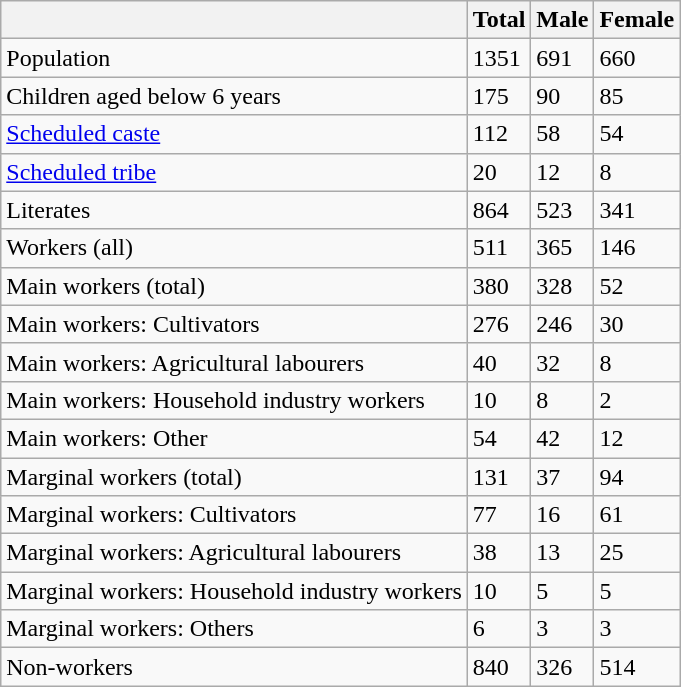<table class="wikitable sortable">
<tr>
<th></th>
<th>Total</th>
<th>Male</th>
<th>Female</th>
</tr>
<tr>
<td>Population</td>
<td>1351</td>
<td>691</td>
<td>660</td>
</tr>
<tr>
<td>Children aged below 6 years</td>
<td>175</td>
<td>90</td>
<td>85</td>
</tr>
<tr>
<td><a href='#'>Scheduled caste</a></td>
<td>112</td>
<td>58</td>
<td>54</td>
</tr>
<tr>
<td><a href='#'>Scheduled tribe</a></td>
<td>20</td>
<td>12</td>
<td>8</td>
</tr>
<tr>
<td>Literates</td>
<td>864</td>
<td>523</td>
<td>341</td>
</tr>
<tr>
<td>Workers (all)</td>
<td>511</td>
<td>365</td>
<td>146</td>
</tr>
<tr>
<td>Main workers (total)</td>
<td>380</td>
<td>328</td>
<td>52</td>
</tr>
<tr>
<td>Main workers: Cultivators</td>
<td>276</td>
<td>246</td>
<td>30</td>
</tr>
<tr>
<td>Main workers: Agricultural labourers</td>
<td>40</td>
<td>32</td>
<td>8</td>
</tr>
<tr>
<td>Main workers: Household industry workers</td>
<td>10</td>
<td>8</td>
<td>2</td>
</tr>
<tr>
<td>Main workers: Other</td>
<td>54</td>
<td>42</td>
<td>12</td>
</tr>
<tr>
<td>Marginal workers (total)</td>
<td>131</td>
<td>37</td>
<td>94</td>
</tr>
<tr>
<td>Marginal workers: Cultivators</td>
<td>77</td>
<td>16</td>
<td>61</td>
</tr>
<tr>
<td>Marginal workers: Agricultural labourers</td>
<td>38</td>
<td>13</td>
<td>25</td>
</tr>
<tr>
<td>Marginal workers: Household industry workers</td>
<td>10</td>
<td>5</td>
<td>5</td>
</tr>
<tr>
<td>Marginal workers: Others</td>
<td>6</td>
<td>3</td>
<td>3</td>
</tr>
<tr>
<td>Non-workers</td>
<td>840</td>
<td>326</td>
<td>514</td>
</tr>
</table>
